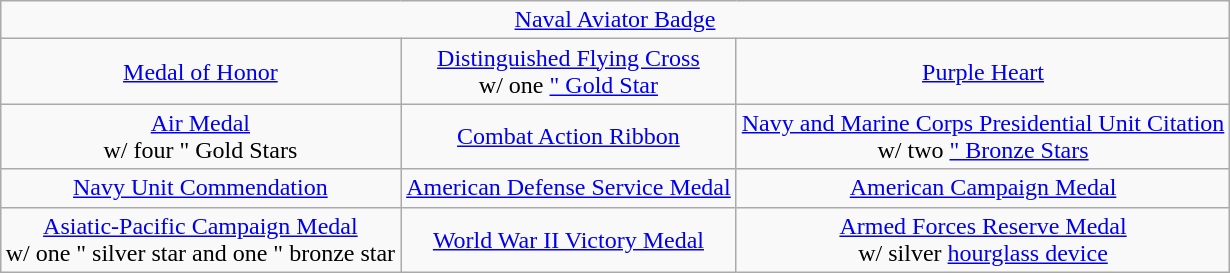<table class="wikitable" style="margin:1em auto; text-align:center;">
<tr>
<td colspan="3"><a href='#'>Naval Aviator Badge</a></td>
</tr>
<tr>
<td><a href='#'>Medal of Honor</a></td>
<td><a href='#'>Distinguished Flying Cross</a><br>w/ one <a href='#'>" Gold Star</a></td>
<td><a href='#'>Purple Heart</a></td>
</tr>
<tr>
<td><a href='#'>Air Medal</a><br>w/ four " Gold Stars</td>
<td><a href='#'>Combat Action Ribbon</a></td>
<td><a href='#'>Navy and Marine Corps Presidential Unit Citation</a><br>w/ two <a href='#'>" Bronze Stars</a></td>
</tr>
<tr>
<td><a href='#'>Navy Unit Commendation</a></td>
<td><a href='#'>American Defense Service Medal</a></td>
<td><a href='#'>American Campaign Medal</a></td>
</tr>
<tr>
<td><a href='#'>Asiatic-Pacific Campaign Medal</a><br>w/ one " silver star and one " bronze star</td>
<td><a href='#'>World War II Victory Medal</a></td>
<td><a href='#'>Armed Forces Reserve Medal</a><br>w/ silver <a href='#'>hourglass device</a></td>
</tr>
</table>
